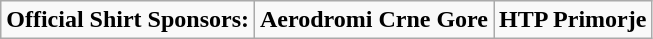<table class="wikitable">
<tr>
<td><strong>Official Shirt Sponsors:</strong></td>
<td><strong>Aerodromi Crne Gore</strong></td>
<td><strong>HTP Primorje</strong></td>
</tr>
</table>
